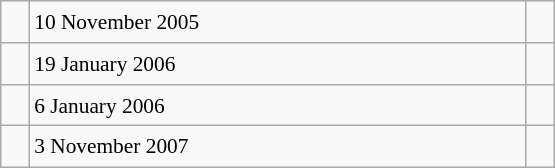<table class="wikitable" style="font-size: 89%; float: left; width: 26em; margin-right: 1em; height: 112px">
<tr>
<td></td>
<td>10 November 2005</td>
<td></td>
</tr>
<tr>
<td></td>
<td>19 January 2006</td>
<td></td>
</tr>
<tr>
<td></td>
<td>6 January 2006</td>
<td></td>
</tr>
<tr>
<td></td>
<td>3 November 2007</td>
<td></td>
</tr>
</table>
